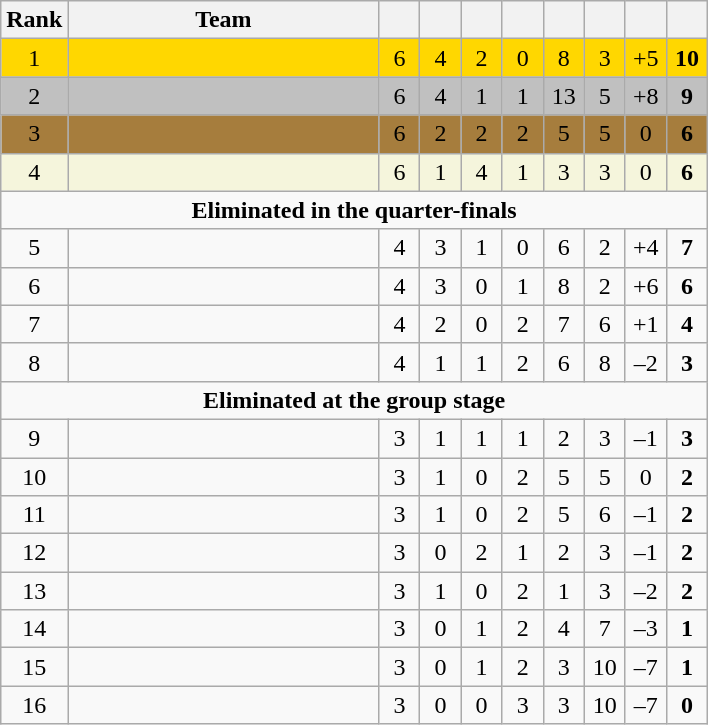<table class="wikitable" style="text-align:center">
<tr>
<th width=20>Rank</th>
<th width=200>Team</th>
<th width="20"></th>
<th width="20"></th>
<th width="20"></th>
<th width="20"></th>
<th width="20"></th>
<th width="20"></th>
<th width="20"></th>
<th width="20"></th>
</tr>
<tr style="background:gold;">
<td>1</td>
<td style="text-align:left;"></td>
<td>6</td>
<td>4</td>
<td>2</td>
<td>0</td>
<td>8</td>
<td>3</td>
<td>+5</td>
<td><strong>10</strong></td>
</tr>
<tr style="background:silver;">
<td>2</td>
<td style="text-align:left;"></td>
<td>6</td>
<td>4</td>
<td>1</td>
<td>1</td>
<td>13</td>
<td>5</td>
<td>+8</td>
<td><strong>9</strong></td>
</tr>
<tr style="background:#a67d3d;">
<td>3</td>
<td style="text-align:left;"></td>
<td>6</td>
<td>2</td>
<td>2</td>
<td>2</td>
<td>5</td>
<td>5</td>
<td>0</td>
<td><strong>6</strong></td>
</tr>
<tr style="background:beige;">
<td>4</td>
<td style="text-align:left;"></td>
<td>6</td>
<td>1</td>
<td>4</td>
<td>1</td>
<td>3</td>
<td>3</td>
<td>0</td>
<td><strong>6</strong></td>
</tr>
<tr>
<td colspan="11"><strong>Eliminated in the quarter-finals</strong></td>
</tr>
<tr>
<td>5</td>
<td style="text-align:left;"></td>
<td>4</td>
<td>3</td>
<td>1</td>
<td>0</td>
<td>6</td>
<td>2</td>
<td>+4</td>
<td><strong>7</strong></td>
</tr>
<tr>
<td>6</td>
<td style="text-align:left;"></td>
<td>4</td>
<td>3</td>
<td>0</td>
<td>1</td>
<td>8</td>
<td>2</td>
<td>+6</td>
<td><strong>6</strong></td>
</tr>
<tr>
<td>7</td>
<td style="text-align:left;"></td>
<td>4</td>
<td>2</td>
<td>0</td>
<td>2</td>
<td>7</td>
<td>6</td>
<td>+1</td>
<td><strong>4</strong></td>
</tr>
<tr>
<td>8</td>
<td style="text-align:left;"></td>
<td>4</td>
<td>1</td>
<td>1</td>
<td>2</td>
<td>6</td>
<td>8</td>
<td>–2</td>
<td><strong>3</strong></td>
</tr>
<tr>
<td colspan="11"><strong>Eliminated at the group stage</strong></td>
</tr>
<tr>
<td>9</td>
<td style="text-align:left;"></td>
<td>3</td>
<td>1</td>
<td>1</td>
<td>1</td>
<td>2</td>
<td>3</td>
<td>–1</td>
<td><strong>3</strong></td>
</tr>
<tr>
<td>10</td>
<td style="text-align:left;"></td>
<td>3</td>
<td>1</td>
<td>0</td>
<td>2</td>
<td>5</td>
<td>5</td>
<td>0</td>
<td><strong>2</strong></td>
</tr>
<tr>
<td>11</td>
<td style="text-align:left;"></td>
<td>3</td>
<td>1</td>
<td>0</td>
<td>2</td>
<td>5</td>
<td>6</td>
<td>–1</td>
<td><strong>2</strong></td>
</tr>
<tr>
<td>12</td>
<td style="text-align:left;"></td>
<td>3</td>
<td>0</td>
<td>2</td>
<td>1</td>
<td>2</td>
<td>3</td>
<td>–1</td>
<td><strong>2</strong></td>
</tr>
<tr>
<td>13</td>
<td style="text-align:left;"></td>
<td>3</td>
<td>1</td>
<td>0</td>
<td>2</td>
<td>1</td>
<td>3</td>
<td>–2</td>
<td><strong>2</strong></td>
</tr>
<tr>
<td>14</td>
<td style="text-align:left;"></td>
<td>3</td>
<td>0</td>
<td>1</td>
<td>2</td>
<td>4</td>
<td>7</td>
<td>–3</td>
<td><strong>1</strong></td>
</tr>
<tr>
<td>15</td>
<td style="text-align:left;"></td>
<td>3</td>
<td>0</td>
<td>1</td>
<td>2</td>
<td>3</td>
<td>10</td>
<td>–7</td>
<td><strong>1</strong></td>
</tr>
<tr>
<td>16</td>
<td style="text-align:left;"></td>
<td>3</td>
<td>0</td>
<td>0</td>
<td>3</td>
<td>3</td>
<td>10</td>
<td>–7</td>
<td><strong>0</strong></td>
</tr>
</table>
